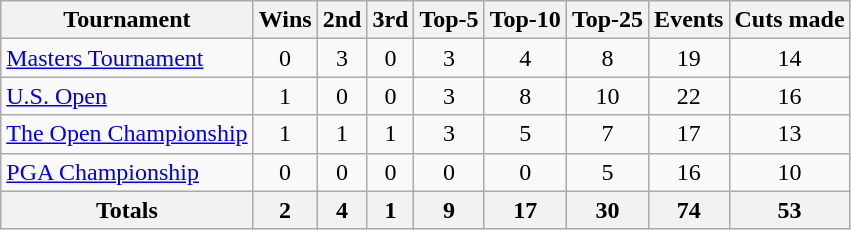<table class=wikitable style=text-align:center>
<tr>
<th>Tournament</th>
<th>Wins</th>
<th>2nd</th>
<th>3rd</th>
<th>Top-5</th>
<th>Top-10</th>
<th>Top-25</th>
<th>Events</th>
<th>Cuts made</th>
</tr>
<tr>
<td align=left><a href='#'>Masters Tournament</a></td>
<td>0</td>
<td>3</td>
<td>0</td>
<td>3</td>
<td>4</td>
<td>8</td>
<td>19</td>
<td>14</td>
</tr>
<tr>
<td align=left><a href='#'>U.S. Open</a></td>
<td>1</td>
<td>0</td>
<td>0</td>
<td>3</td>
<td>8</td>
<td>10</td>
<td>22</td>
<td>16</td>
</tr>
<tr>
<td align=left><a href='#'>The Open Championship</a></td>
<td>1</td>
<td>1</td>
<td>1</td>
<td>3</td>
<td>5</td>
<td>7</td>
<td>17</td>
<td>13</td>
</tr>
<tr>
<td align=left><a href='#'>PGA Championship</a></td>
<td>0</td>
<td>0</td>
<td>0</td>
<td>0</td>
<td>0</td>
<td>5</td>
<td>16</td>
<td>10</td>
</tr>
<tr>
<th>Totals</th>
<th>2</th>
<th>4</th>
<th>1</th>
<th>9</th>
<th>17</th>
<th>30</th>
<th>74</th>
<th>53</th>
</tr>
</table>
